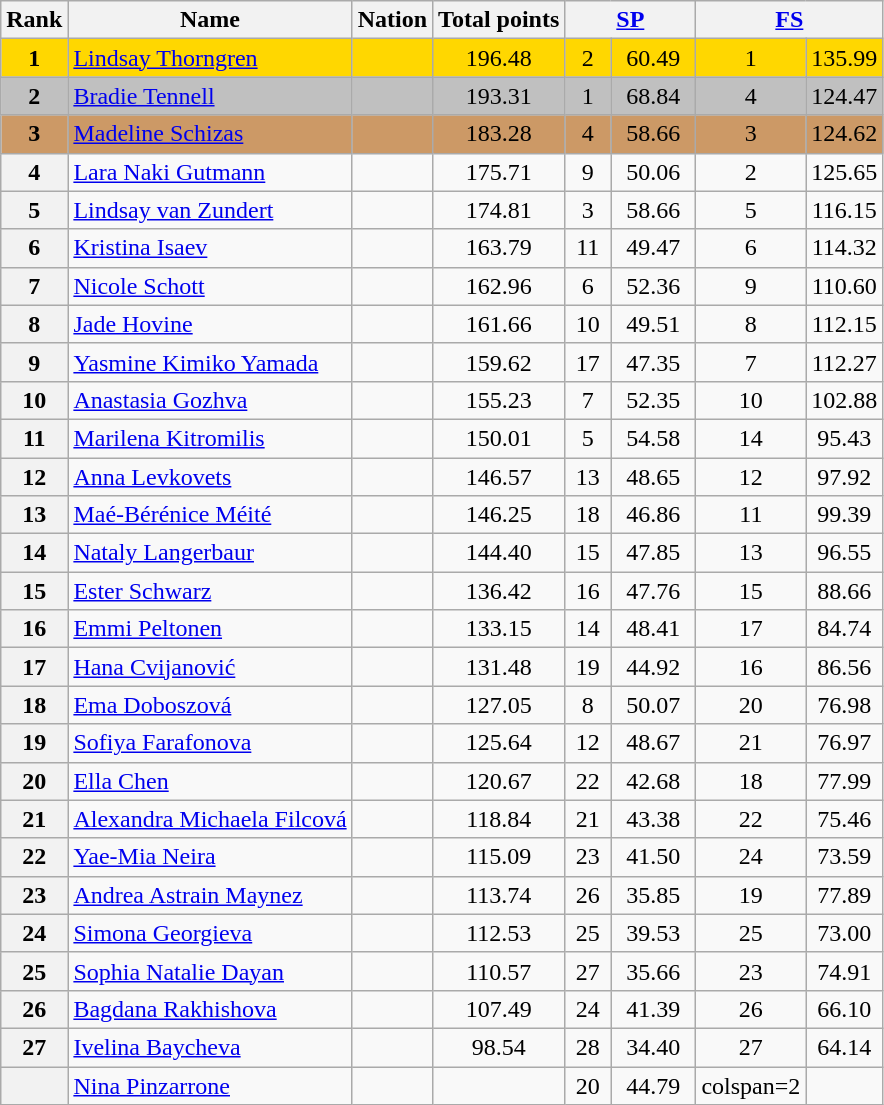<table class="wikitable sortable">
<tr>
<th>Rank</th>
<th>Name</th>
<th>Nation</th>
<th>Total points</th>
<th colspan="2" width="80px"><a href='#'>SP</a></th>
<th colspan="2" width="80px"><a href='#'>FS</a></th>
</tr>
<tr bgcolor="gold">
<td align="center"><strong>1</strong></td>
<td><a href='#'>Lindsay Thorngren</a></td>
<td></td>
<td align="center">196.48</td>
<td align="center">2</td>
<td align="center">60.49</td>
<td align="center">1</td>
<td align="center">135.99</td>
</tr>
<tr bgcolor="silver">
<td align="center"><strong>2</strong></td>
<td><a href='#'>Bradie Tennell</a></td>
<td></td>
<td align="center">193.31</td>
<td align="center">1</td>
<td align="center">68.84</td>
<td align="center">4</td>
<td align="center">124.47</td>
</tr>
<tr bgcolor="cc9966">
<td align="center"><strong>3</strong></td>
<td><a href='#'>Madeline Schizas</a></td>
<td></td>
<td align="center">183.28</td>
<td align="center">4</td>
<td align="center">58.66</td>
<td align="center">3</td>
<td align="center">124.62</td>
</tr>
<tr>
<th>4</th>
<td><a href='#'>Lara Naki Gutmann</a></td>
<td></td>
<td align="center">175.71</td>
<td align="center">9</td>
<td align="center">50.06</td>
<td align="center">2</td>
<td align="center">125.65</td>
</tr>
<tr>
<th>5</th>
<td><a href='#'>Lindsay van Zundert</a></td>
<td></td>
<td align="center">174.81</td>
<td align="center">3</td>
<td align="center">58.66</td>
<td align="center">5</td>
<td align="center">116.15</td>
</tr>
<tr>
<th>6</th>
<td><a href='#'>Kristina Isaev</a></td>
<td></td>
<td align="center">163.79</td>
<td align="center">11</td>
<td align="center">49.47</td>
<td align="center">6</td>
<td align="center">114.32</td>
</tr>
<tr>
<th>7</th>
<td><a href='#'>Nicole Schott</a></td>
<td></td>
<td align="center">162.96</td>
<td align="center">6</td>
<td align="center">52.36</td>
<td align="center">9</td>
<td align="center">110.60</td>
</tr>
<tr>
<th>8</th>
<td><a href='#'>Jade Hovine</a></td>
<td></td>
<td align="center">161.66</td>
<td align="center">10</td>
<td align="center">49.51</td>
<td align="center">8</td>
<td align="center">112.15</td>
</tr>
<tr>
<th>9</th>
<td><a href='#'>Yasmine Kimiko Yamada</a></td>
<td></td>
<td align="center">159.62</td>
<td align="center">17</td>
<td align="center">47.35</td>
<td align="center">7</td>
<td align="center">112.27</td>
</tr>
<tr>
<th>10</th>
<td><a href='#'>Anastasia Gozhva</a></td>
<td></td>
<td align="center">155.23</td>
<td align="center">7</td>
<td align="center">52.35</td>
<td align="center">10</td>
<td align="center">102.88</td>
</tr>
<tr>
<th>11</th>
<td><a href='#'>Marilena Kitromilis</a></td>
<td></td>
<td align="center">150.01</td>
<td align="center">5</td>
<td align="center">54.58</td>
<td align="center">14</td>
<td align="center">95.43</td>
</tr>
<tr>
<th>12</th>
<td><a href='#'>Anna Levkovets</a></td>
<td></td>
<td align="center">146.57</td>
<td align="center">13</td>
<td align="center">48.65</td>
<td align="center">12</td>
<td align="center">97.92</td>
</tr>
<tr>
<th>13</th>
<td><a href='#'>Maé-Bérénice Méité</a></td>
<td></td>
<td align="center">146.25</td>
<td align="center">18</td>
<td align="center">46.86</td>
<td align="center">11</td>
<td align="center">99.39</td>
</tr>
<tr>
<th>14</th>
<td><a href='#'>Nataly Langerbaur</a></td>
<td></td>
<td align="center">144.40</td>
<td align="center">15</td>
<td align="center">47.85</td>
<td align="center">13</td>
<td align="center">96.55</td>
</tr>
<tr>
<th>15</th>
<td><a href='#'>Ester Schwarz</a></td>
<td></td>
<td align="center">136.42</td>
<td align="center">16</td>
<td align="center">47.76</td>
<td align="center">15</td>
<td align="center">88.66</td>
</tr>
<tr>
<th>16</th>
<td><a href='#'>Emmi Peltonen</a></td>
<td></td>
<td align="center">133.15</td>
<td align="center">14</td>
<td align="center">48.41</td>
<td align="center">17</td>
<td align="center">84.74</td>
</tr>
<tr>
<th>17</th>
<td><a href='#'>Hana Cvijanović</a></td>
<td></td>
<td align="center">131.48</td>
<td align="center">19</td>
<td align="center">44.92</td>
<td align="center">16</td>
<td align="center">86.56</td>
</tr>
<tr>
<th>18</th>
<td><a href='#'>Ema Doboszová</a></td>
<td></td>
<td align="center">127.05</td>
<td align="center">8</td>
<td align="center">50.07</td>
<td align="center">20</td>
<td align="center">76.98</td>
</tr>
<tr>
<th>19</th>
<td><a href='#'>Sofiya Farafonova</a></td>
<td></td>
<td align="center">125.64</td>
<td align="center">12</td>
<td align="center">48.67</td>
<td align="center">21</td>
<td align="center">76.97</td>
</tr>
<tr>
<th>20</th>
<td><a href='#'>Ella Chen</a></td>
<td></td>
<td align="center">120.67</td>
<td align="center">22</td>
<td align="center">42.68</td>
<td align="center">18</td>
<td align="center">77.99</td>
</tr>
<tr>
<th>21</th>
<td><a href='#'>Alexandra Michaela Filcová</a></td>
<td></td>
<td align="center">118.84</td>
<td align="center">21</td>
<td align="center">43.38</td>
<td align="center">22</td>
<td align="center">75.46</td>
</tr>
<tr>
<th>22</th>
<td><a href='#'>Yae-Mia Neira</a></td>
<td></td>
<td align="center">115.09</td>
<td align="center">23</td>
<td align="center">41.50</td>
<td align="center">24</td>
<td align="center">73.59</td>
</tr>
<tr>
<th>23</th>
<td><a href='#'>Andrea Astrain Maynez</a></td>
<td></td>
<td align="center">113.74</td>
<td align="center">26</td>
<td align="center">35.85</td>
<td align="center">19</td>
<td align="center">77.89</td>
</tr>
<tr>
<th>24</th>
<td><a href='#'>Simona Georgieva</a></td>
<td></td>
<td align="center">112.53</td>
<td align="center">25</td>
<td align="center">39.53</td>
<td align="center">25</td>
<td align="center">73.00</td>
</tr>
<tr>
<th>25</th>
<td><a href='#'>Sophia Natalie Dayan</a></td>
<td></td>
<td align="center">110.57</td>
<td align="center">27</td>
<td align="center">35.66</td>
<td align="center">23</td>
<td align="center">74.91</td>
</tr>
<tr>
<th>26</th>
<td><a href='#'>Bagdana Rakhishova</a></td>
<td></td>
<td align="center">107.49</td>
<td align="center">24</td>
<td align="center">41.39</td>
<td align="center">26</td>
<td align="center">66.10</td>
</tr>
<tr>
<th>27</th>
<td><a href='#'>Ivelina Baycheva</a></td>
<td></td>
<td align="center">98.54</td>
<td align="center">28</td>
<td align="center">34.40</td>
<td align="center">27</td>
<td align="center">64.14</td>
</tr>
<tr>
<th></th>
<td><a href='#'>Nina Pinzarrone</a></td>
<td></td>
<td></td>
<td align="center">20</td>
<td align="center">44.79</td>
<td>colspan=2 </td>
</tr>
</table>
